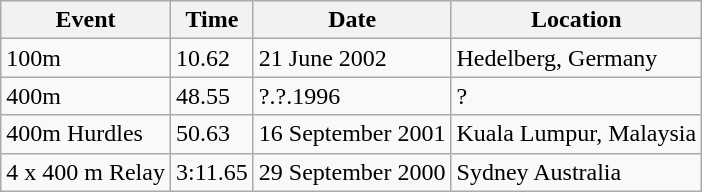<table class="wikitable">
<tr>
<th>Event</th>
<th>Time</th>
<th>Date</th>
<th>Location</th>
</tr>
<tr>
<td>100m</td>
<td>10.62</td>
<td>21 June 2002</td>
<td>Hedelberg, Germany</td>
</tr>
<tr>
<td>400m</td>
<td>48.55</td>
<td>?.?.1996</td>
<td>?</td>
</tr>
<tr>
<td>400m Hurdles</td>
<td>50.63</td>
<td>16 September 2001</td>
<td>Kuala Lumpur, Malaysia</td>
</tr>
<tr>
<td>4 x 400 m Relay</td>
<td>3:11.65</td>
<td>29 September 2000</td>
<td>Sydney Australia</td>
</tr>
</table>
